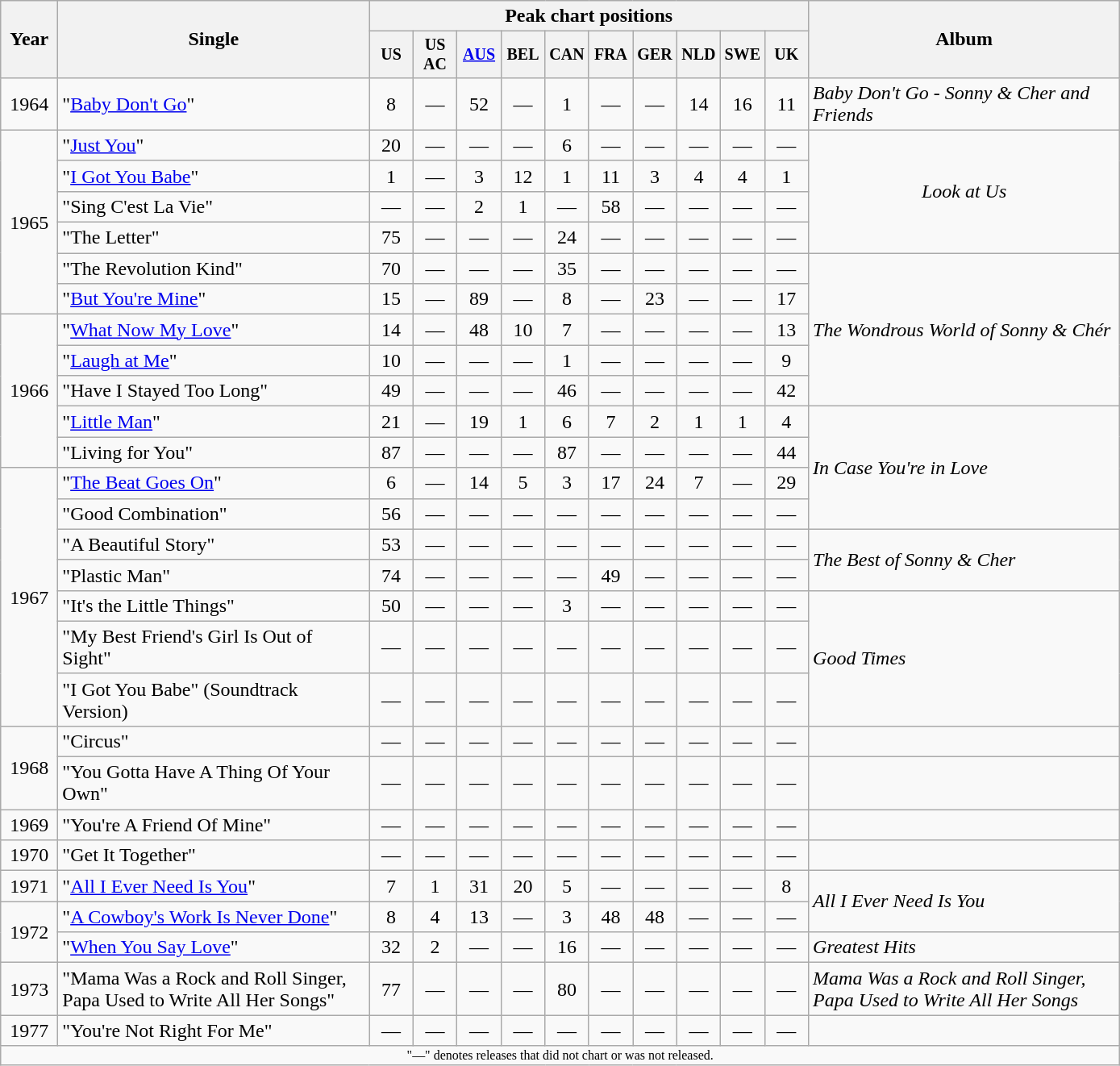<table class="wikitable" >
<tr>
<th width=40 rowspan=2>Year</th>
<th width=250 rowspan="2">Single</th>
<th colspan=10>Peak chart positions</th>
<th rowspan=2 width=250>Album</th>
</tr>
<tr style="font-size:smaller;">
<th width="30">US<br></th>
<th width="30">US AC<br></th>
<th width="30"><a href='#'>AUS</a><br></th>
<th width="30">BEL</th>
<th width="30">CAN<br></th>
<th width="30">FRA<br></th>
<th width="30">GER<br></th>
<th width="30">NLD<br></th>
<th width="30">SWE</th>
<th width="30">UK<br></th>
</tr>
<tr align="center">
<td>1964</td>
<td align="left">"<a href='#'>Baby Don't Go</a>"</td>
<td>8</td>
<td>—</td>
<td>52</td>
<td>—</td>
<td>1</td>
<td>—</td>
<td>—</td>
<td>14</td>
<td>16</td>
<td>11</td>
<td align="left"><em>Baby Don't Go - Sonny & Cher and Friends</em></td>
</tr>
<tr align="center">
<td rowspan="6">1965</td>
<td align="left" valign="top">"<a href='#'>Just You</a>"</td>
<td>20</td>
<td>—</td>
<td>—</td>
<td>—</td>
<td>6</td>
<td>—</td>
<td>—</td>
<td>—</td>
<td>—</td>
<td>—</td>
<td rowspan="4"><em>Look at Us</em></td>
</tr>
<tr align="center">
<td align="left">"<a href='#'>I Got You Babe</a>"</td>
<td>1</td>
<td>—</td>
<td>3</td>
<td>12</td>
<td>1</td>
<td>11</td>
<td>3</td>
<td>4</td>
<td>4</td>
<td>1</td>
</tr>
<tr align="center">
<td align="left">"Sing C'est La Vie"</td>
<td>—</td>
<td>—</td>
<td>2</td>
<td>1</td>
<td>—</td>
<td>58</td>
<td>—</td>
<td>—</td>
<td>—</td>
<td>—</td>
</tr>
<tr align="center">
<td align="left">"The Letter"</td>
<td>75</td>
<td>—</td>
<td>—</td>
<td>—</td>
<td>24</td>
<td>—</td>
<td>—</td>
<td>—</td>
<td>—</td>
<td>—</td>
</tr>
<tr align="center">
<td align="left">"The Revolution Kind"</td>
<td>70</td>
<td>—</td>
<td>—</td>
<td>—</td>
<td>35</td>
<td>—</td>
<td>—</td>
<td>—</td>
<td>—</td>
<td>—</td>
<td align="left" rowspan=5><em>The Wondrous World of Sonny & Chér</em></td>
</tr>
<tr align="center">
<td align="left">"<a href='#'>But You're Mine</a>"</td>
<td>15</td>
<td>—</td>
<td>89</td>
<td>—</td>
<td>8</td>
<td>—</td>
<td>23</td>
<td>—</td>
<td>—</td>
<td>17</td>
</tr>
<tr align="center">
<td align="center" rowspan="5">1966</td>
<td align="left" valign="top">"<a href='#'>What Now My Love</a>"</td>
<td>14</td>
<td>—</td>
<td>48</td>
<td>10</td>
<td>7</td>
<td>—</td>
<td>—</td>
<td>—</td>
<td>—</td>
<td>13</td>
</tr>
<tr align="center">
<td align="left">"<a href='#'>Laugh at Me</a>"</td>
<td>10</td>
<td>—</td>
<td>—</td>
<td>—</td>
<td>1</td>
<td>—</td>
<td>—</td>
<td>—</td>
<td>—</td>
<td>9</td>
</tr>
<tr align="center">
<td align="left">"Have I Stayed Too Long"</td>
<td>49</td>
<td>—</td>
<td>—</td>
<td>—</td>
<td>46</td>
<td>—</td>
<td>—</td>
<td>—</td>
<td>—</td>
<td>42</td>
</tr>
<tr align="center">
<td align="left" valign="top">"<a href='#'>Little Man</a>"</td>
<td>21</td>
<td>—</td>
<td>19</td>
<td>1</td>
<td>6</td>
<td>7</td>
<td>2</td>
<td>1</td>
<td>1</td>
<td>4</td>
<td align="left" rowspan=4><em>In Case You're in Love</em></td>
</tr>
<tr align="center">
<td align="left">"Living for You"</td>
<td>87</td>
<td>—</td>
<td>—</td>
<td>—</td>
<td>87</td>
<td>—</td>
<td>—</td>
<td>—</td>
<td>—</td>
<td>44</td>
</tr>
<tr align="center">
<td align="center" rowspan="7">1967</td>
<td align="left">"<a href='#'>The Beat Goes On</a>"</td>
<td>6</td>
<td>—</td>
<td>14</td>
<td>5</td>
<td>3</td>
<td>17</td>
<td>24</td>
<td>7</td>
<td>—</td>
<td>29</td>
</tr>
<tr align="center">
<td align="left">"Good Combination"</td>
<td>56</td>
<td>—</td>
<td>—</td>
<td>—</td>
<td>—</td>
<td>—</td>
<td>—</td>
<td>—</td>
<td>—</td>
<td>—</td>
</tr>
<tr align="center">
<td align="left">"A Beautiful Story"</td>
<td>53</td>
<td>—</td>
<td>—</td>
<td>—</td>
<td>—</td>
<td>—</td>
<td>—</td>
<td>—</td>
<td>—</td>
<td>—</td>
<td align="left" rowspan=2><em>The Best of Sonny & Cher</em></td>
</tr>
<tr align="center">
<td align="left" valign="top">"Plastic Man"</td>
<td>74</td>
<td>—</td>
<td>—</td>
<td>—</td>
<td>—</td>
<td>49</td>
<td>—</td>
<td>—</td>
<td>—</td>
<td>—</td>
</tr>
<tr align="center">
<td align="left">"It's the Little Things"</td>
<td>50</td>
<td>—</td>
<td>—</td>
<td>—</td>
<td>3</td>
<td>—</td>
<td>—</td>
<td>—</td>
<td>—</td>
<td>—</td>
<td align="left" rowspan=3><em>Good Times</em></td>
</tr>
<tr align="center">
<td align="left">"My Best Friend's Girl Is Out of Sight"</td>
<td>—</td>
<td>—</td>
<td>—</td>
<td>—</td>
<td>—</td>
<td>—</td>
<td>—</td>
<td>—</td>
<td>—</td>
<td>—</td>
</tr>
<tr align="center">
<td align="left">"I Got You Babe" (Soundtrack Version)</td>
<td>—</td>
<td>—</td>
<td>—</td>
<td>—</td>
<td>—</td>
<td>—</td>
<td>—</td>
<td>—</td>
<td>—</td>
<td>—</td>
</tr>
<tr align="center">
<td align="center" rowspan="2">1968</td>
<td align="left">"Circus"</td>
<td>—</td>
<td>—</td>
<td>—</td>
<td>—</td>
<td>—</td>
<td>—</td>
<td>—</td>
<td>—</td>
<td>—</td>
<td>—</td>
</tr>
<tr align="center">
<td align="left">"You Gotta Have A Thing Of Your Own"</td>
<td>—</td>
<td>—</td>
<td>—</td>
<td>—</td>
<td>—</td>
<td>—</td>
<td>—</td>
<td>—</td>
<td>—</td>
<td>—</td>
<td align="left"></td>
</tr>
<tr align="center">
<td align="center">1969</td>
<td align="left">"You're A Friend Of Mine"</td>
<td>—</td>
<td>—</td>
<td>—</td>
<td>—</td>
<td>—</td>
<td>—</td>
<td>—</td>
<td>—</td>
<td>—</td>
<td>—</td>
<td align="left"></td>
</tr>
<tr align="center">
<td align="center">1970</td>
<td align="left">"Get It Together"</td>
<td>—</td>
<td>—</td>
<td>—</td>
<td>—</td>
<td>—</td>
<td>—</td>
<td>—</td>
<td>—</td>
<td>—</td>
<td>—</td>
<td align="left"></td>
</tr>
<tr align="center">
<td align="center">1971</td>
<td align="left">"<a href='#'>All I Ever Need Is You</a>"</td>
<td>7</td>
<td>1</td>
<td>31</td>
<td>20</td>
<td>5</td>
<td>—</td>
<td>—</td>
<td>—</td>
<td>—</td>
<td>8</td>
<td align="left" rowspan=2><em>All I Ever Need Is You</em></td>
</tr>
<tr align="center">
<td align="center" rowspan="2">1972</td>
<td align="left">"<a href='#'>A Cowboy's Work Is Never Done</a>"</td>
<td>8</td>
<td>4</td>
<td>13</td>
<td>—</td>
<td>3</td>
<td>48</td>
<td>48</td>
<td>—</td>
<td>—</td>
<td>—</td>
</tr>
<tr align="center">
<td align="left">"<a href='#'>When You Say Love</a>"</td>
<td>32</td>
<td>2</td>
<td>—</td>
<td>—</td>
<td>16</td>
<td>—</td>
<td>—</td>
<td>—</td>
<td>—</td>
<td>—</td>
<td align="left"><em>Greatest Hits</em></td>
</tr>
<tr align="center">
<td align="center">1973</td>
<td align="left">"Mama Was a Rock and Roll Singer, Papa Used to Write All Her Songs"</td>
<td>77</td>
<td>—</td>
<td>—</td>
<td>—</td>
<td>80</td>
<td>—</td>
<td>—</td>
<td>—</td>
<td>—</td>
<td>—</td>
<td align="left"><em>Mama Was a Rock and Roll Singer, Papa Used to Write All Her Songs</em></td>
</tr>
<tr align="center">
<td align="center">1977</td>
<td align="left">"You're Not Right For Me"</td>
<td>—</td>
<td>—</td>
<td>—</td>
<td>—</td>
<td>—</td>
<td>—</td>
<td>—</td>
<td>—</td>
<td>—</td>
<td>—</td>
<td align="left"></td>
</tr>
<tr>
<td colspan="20" align="center" style="font-size:8pt">"—" denotes releases that did not chart or was not released.</td>
</tr>
</table>
